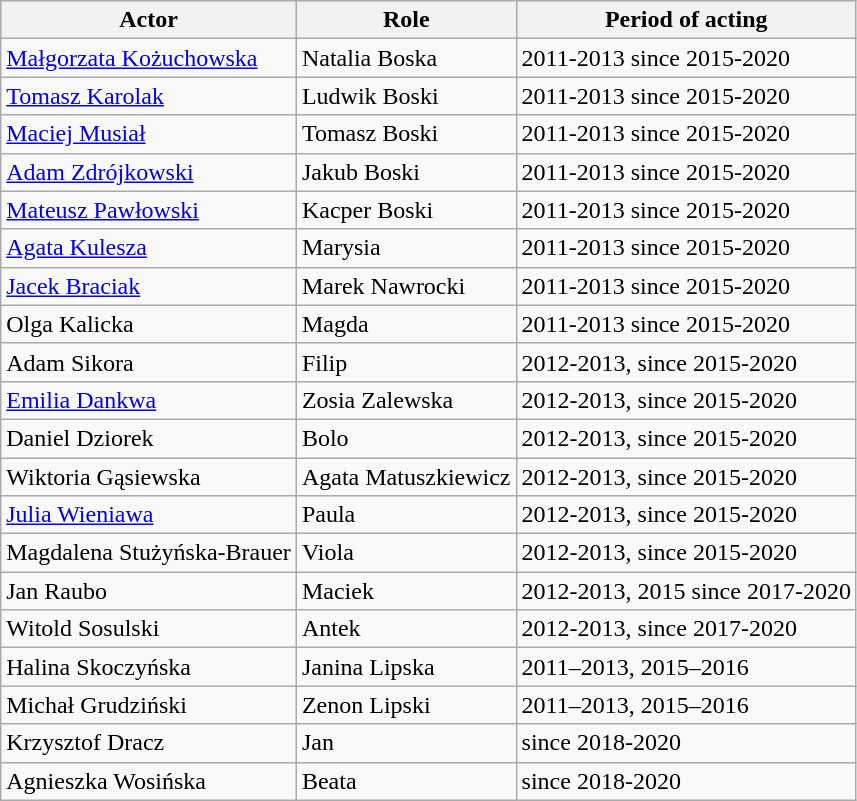<table class="wikitable sortable">
<tr>
<th>Actor</th>
<th>Role</th>
<th>Period of acting</th>
</tr>
<tr>
<td><a href='#'>Małgorzata Kożuchowska</a></td>
<td>Natalia Boska</td>
<td>2011-2013 since 2015-2020</td>
</tr>
<tr>
<td><a href='#'>Tomasz Karolak</a></td>
<td>Ludwik Boski</td>
<td>2011-2013 since 2015-2020</td>
</tr>
<tr>
<td><a href='#'>Maciej Musiał</a></td>
<td>Tomasz Boski</td>
<td>2011-2013 since 2015-2020</td>
</tr>
<tr>
<td><a href='#'>Adam Zdrójkowski</a></td>
<td>Jakub Boski</td>
<td>2011-2013 since 2015-2020</td>
</tr>
<tr>
<td><a href='#'>Mateusz Pawłowski</a></td>
<td>Kacper Boski</td>
<td>2011-2013 since 2015-2020</td>
</tr>
<tr>
<td><a href='#'>Agata Kulesza</a></td>
<td>Marysia</td>
<td>2011-2013 since 2015-2020</td>
</tr>
<tr>
<td><a href='#'>Jacek Braciak</a></td>
<td>Marek Nawrocki</td>
<td>2011-2013 since 2015-2020</td>
</tr>
<tr>
<td>Olga Kalicka</td>
<td>Magda</td>
<td>2011-2013 since 2015-2020</td>
</tr>
<tr>
<td>Adam Sikora</td>
<td>Filip</td>
<td>2012-2013, since 2015-2020</td>
</tr>
<tr>
<td><a href='#'>Emilia Dankwa</a></td>
<td>Zosia Zalewska</td>
<td>2012-2013, since 2015-2020</td>
</tr>
<tr>
<td>Daniel Dziorek</td>
<td>Bolo</td>
<td>2012-2013, since 2015-2020</td>
</tr>
<tr>
<td>Wiktoria Gąsiewska</td>
<td>Agata Matuszkiewicz</td>
<td>2012-2013, since 2015-2020</td>
</tr>
<tr>
<td><a href='#'>Julia Wieniawa</a></td>
<td>Paula</td>
<td>2012-2013, since 2015-2020</td>
</tr>
<tr>
<td>Magdalena Stużyńska-Brauer</td>
<td>Viola</td>
<td>2012-2013, since 2015-2020</td>
</tr>
<tr>
<td>Jan Raubo</td>
<td>Maciek</td>
<td>2012-2013, 2015 since 2017-2020</td>
</tr>
<tr>
<td>Witold Sosulski</td>
<td>Antek</td>
<td>2012-2013, since 2017-2020</td>
</tr>
<tr>
<td>Halina Skoczyńska</td>
<td>Janina Lipska</td>
<td>2011–2013, 2015–2016</td>
</tr>
<tr>
<td>Michał Grudziński</td>
<td>Zenon Lipski</td>
<td>2011–2013, 2015–2016</td>
</tr>
<tr>
<td>Krzysztof Dracz</td>
<td>Jan</td>
<td>since 2018-2020</td>
</tr>
<tr>
<td>Agnieszka Wosińska</td>
<td>Beata</td>
<td>since 2018-2020</td>
</tr>
</table>
